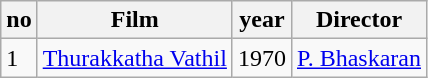<table class="wikitable sortable">
<tr>
<th>no</th>
<th>Film</th>
<th>year</th>
<th>Director</th>
</tr>
<tr>
<td>1</td>
<td><a href='#'>Thurakkatha Vathil</a></td>
<td>1970</td>
<td><a href='#'>P. Bhaskaran</a></td>
</tr>
</table>
